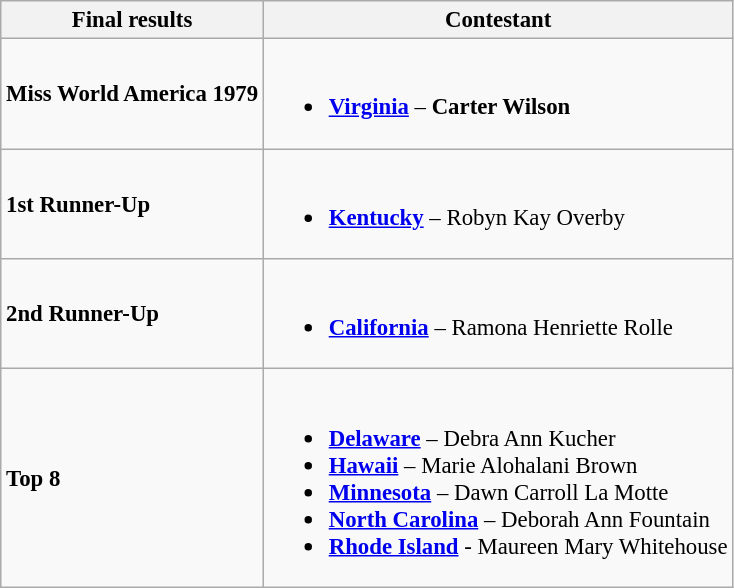<table class="wikitable sortable" style="font-size: 95%;">
<tr>
<th>Final results</th>
<th>Contestant</th>
</tr>
<tr>
<td><strong>Miss World America 1979</strong></td>
<td><br><ul><li><strong> <a href='#'>Virginia</a></strong> – <strong>Carter Wilson</strong></li></ul></td>
</tr>
<tr>
<td><strong>1st Runner-Up</strong></td>
<td><br><ul><li><strong> <a href='#'>Kentucky</a></strong> – Robyn Kay Overby</li></ul></td>
</tr>
<tr>
<td><strong>2nd Runner-Up</strong></td>
<td><br><ul><li><strong> <a href='#'>California</a></strong> – Ramona Henriette Rolle</li></ul></td>
</tr>
<tr>
<td><strong>Top 8</strong></td>
<td><br><ul><li><strong> <a href='#'>Delaware</a></strong> – Debra Ann Kucher</li><li><strong> <a href='#'>Hawaii</a></strong> – Marie Alohalani Brown</li><li><strong> <a href='#'>Minnesota</a></strong> – Dawn Carroll La Motte</li><li><strong> <a href='#'>North Carolina</a></strong> – Deborah Ann Fountain</li><li><strong> <a href='#'>Rhode Island</a></strong> - Maureen Mary Whitehouse</li></ul></td>
</tr>
</table>
